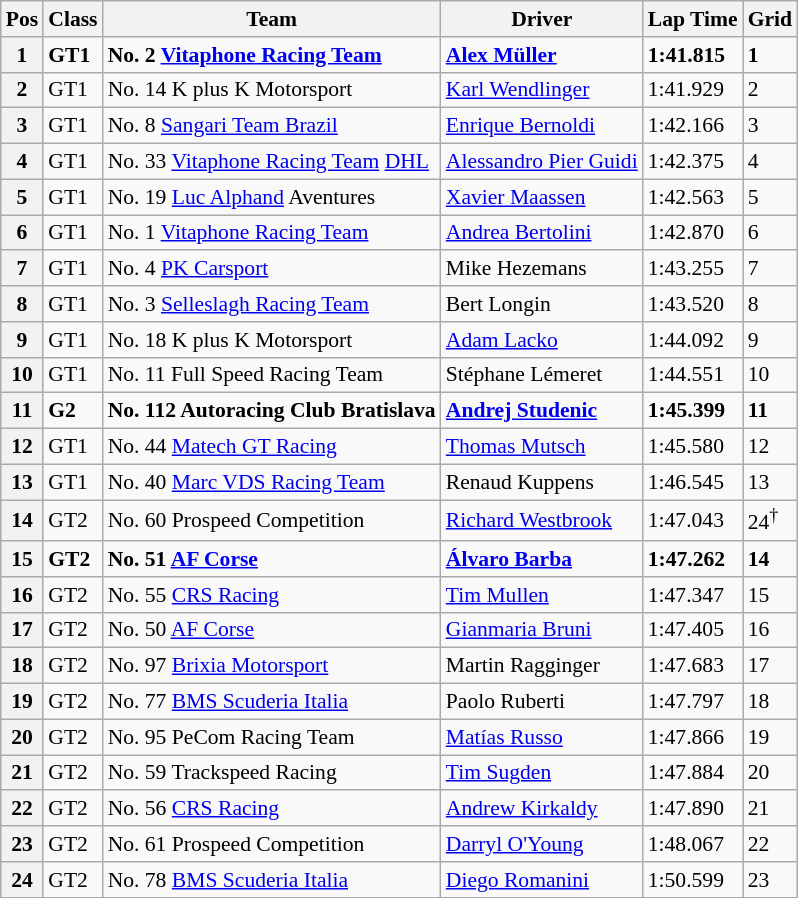<table class="wikitable" style="font-size: 90%;">
<tr>
<th>Pos</th>
<th>Class</th>
<th>Team</th>
<th>Driver</th>
<th>Lap Time</th>
<th>Grid</th>
</tr>
<tr style="font-weight:bold">
<th>1</th>
<td>GT1</td>
<td>No. 2 <a href='#'>Vitaphone Racing Team</a></td>
<td><a href='#'>Alex Müller</a></td>
<td>1:41.815</td>
<td>1</td>
</tr>
<tr>
<th>2</th>
<td>GT1</td>
<td>No. 14 K plus K Motorsport</td>
<td><a href='#'>Karl Wendlinger</a></td>
<td>1:41.929</td>
<td>2</td>
</tr>
<tr>
<th>3</th>
<td>GT1</td>
<td>No. 8 <a href='#'>Sangari Team Brazil</a></td>
<td><a href='#'>Enrique Bernoldi</a></td>
<td>1:42.166</td>
<td>3</td>
</tr>
<tr>
<th>4</th>
<td>GT1</td>
<td>No. 33 <a href='#'>Vitaphone Racing Team</a> <a href='#'>DHL</a></td>
<td><a href='#'>Alessandro Pier Guidi</a></td>
<td>1:42.375</td>
<td>4</td>
</tr>
<tr>
<th>5</th>
<td>GT1</td>
<td>No. 19 <a href='#'>Luc Alphand</a> Aventures</td>
<td><a href='#'>Xavier Maassen</a></td>
<td>1:42.563</td>
<td>5</td>
</tr>
<tr>
<th>6</th>
<td>GT1</td>
<td>No. 1 <a href='#'>Vitaphone Racing Team</a></td>
<td><a href='#'>Andrea Bertolini</a></td>
<td>1:42.870</td>
<td>6</td>
</tr>
<tr>
<th>7</th>
<td>GT1</td>
<td>No. 4 <a href='#'>PK Carsport</a></td>
<td>Mike Hezemans</td>
<td>1:43.255</td>
<td>7</td>
</tr>
<tr>
<th>8</th>
<td>GT1</td>
<td>No. 3 <a href='#'>Selleslagh Racing Team</a></td>
<td>Bert Longin</td>
<td>1:43.520</td>
<td>8</td>
</tr>
<tr>
<th>9</th>
<td>GT1</td>
<td>No. 18 K plus K Motorsport</td>
<td><a href='#'>Adam Lacko</a></td>
<td>1:44.092</td>
<td>9</td>
</tr>
<tr>
<th>10</th>
<td>GT1</td>
<td>No. 11 Full Speed Racing Team</td>
<td>Stéphane Lémeret</td>
<td>1:44.551</td>
<td>10</td>
</tr>
<tr style="font-weight:bold">
<th>11</th>
<td>G2</td>
<td>No. 112 Autoracing Club Bratislava</td>
<td><a href='#'>Andrej Studenic</a></td>
<td>1:45.399</td>
<td>11</td>
</tr>
<tr>
<th>12</th>
<td>GT1</td>
<td>No. 44 <a href='#'>Matech GT Racing</a></td>
<td><a href='#'>Thomas Mutsch</a></td>
<td>1:45.580</td>
<td>12</td>
</tr>
<tr>
<th>13</th>
<td>GT1</td>
<td>No. 40 <a href='#'>Marc VDS Racing Team</a></td>
<td>Renaud Kuppens</td>
<td>1:46.545</td>
<td>13</td>
</tr>
<tr>
<th>14</th>
<td>GT2</td>
<td>No. 60 Prospeed Competition</td>
<td><a href='#'>Richard Westbrook</a></td>
<td>1:47.043</td>
<td>24<sup>†</sup></td>
</tr>
<tr style="font-weight:bold">
<th>15</th>
<td>GT2</td>
<td>No. 51 <a href='#'>AF Corse</a></td>
<td><a href='#'>Álvaro Barba</a></td>
<td>1:47.262</td>
<td>14</td>
</tr>
<tr>
<th>16</th>
<td>GT2</td>
<td>No. 55 <a href='#'>CRS Racing</a></td>
<td><a href='#'>Tim Mullen</a></td>
<td>1:47.347</td>
<td>15</td>
</tr>
<tr>
<th>17</th>
<td>GT2</td>
<td>No. 50 <a href='#'>AF Corse</a></td>
<td><a href='#'>Gianmaria Bruni</a></td>
<td>1:47.405</td>
<td>16</td>
</tr>
<tr>
<th>18</th>
<td>GT2</td>
<td>No. 97 <a href='#'>Brixia Motorsport</a></td>
<td>Martin Ragginger</td>
<td>1:47.683</td>
<td>17</td>
</tr>
<tr>
<th>19</th>
<td>GT2</td>
<td>No. 77 <a href='#'>BMS Scuderia Italia</a></td>
<td>Paolo Ruberti</td>
<td>1:47.797</td>
<td>18</td>
</tr>
<tr>
<th>20</th>
<td>GT2</td>
<td>No. 95 PeCom Racing Team</td>
<td><a href='#'>Matías Russo</a></td>
<td>1:47.866</td>
<td>19</td>
</tr>
<tr>
<th>21</th>
<td>GT2</td>
<td>No. 59 Trackspeed Racing</td>
<td><a href='#'>Tim Sugden</a></td>
<td>1:47.884</td>
<td>20</td>
</tr>
<tr>
<th>22</th>
<td>GT2</td>
<td>No. 56 <a href='#'>CRS Racing</a></td>
<td><a href='#'>Andrew Kirkaldy</a></td>
<td>1:47.890</td>
<td>21</td>
</tr>
<tr>
<th>23</th>
<td>GT2</td>
<td>No. 61 Prospeed Competition</td>
<td><a href='#'>Darryl O'Young</a></td>
<td>1:48.067</td>
<td>22</td>
</tr>
<tr>
<th>24</th>
<td>GT2</td>
<td>No. 78 <a href='#'>BMS Scuderia Italia</a></td>
<td><a href='#'>Diego Romanini</a></td>
<td>1:50.599</td>
<td>23</td>
</tr>
<tr>
</tr>
</table>
